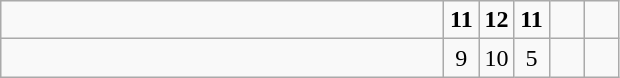<table class="wikitable">
<tr>
<td style="width:18em"><strong></strong></td>
<td align=center style="width:1em"><strong>11</strong></td>
<td align=center style="width:1em"><strong>12</strong></td>
<td align=center style="width:1em"><strong>11</strong></td>
<td align=center style="width:1em"></td>
<td align=center style="width:1em"></td>
</tr>
<tr>
<td style="width:18em"></td>
<td align=center style="width:1em">9</td>
<td align=center style="width:1em">10</td>
<td align=center style="width:1em">5</td>
<td align=center style="width:1em"></td>
<td align=center style="width:1em"></td>
</tr>
</table>
